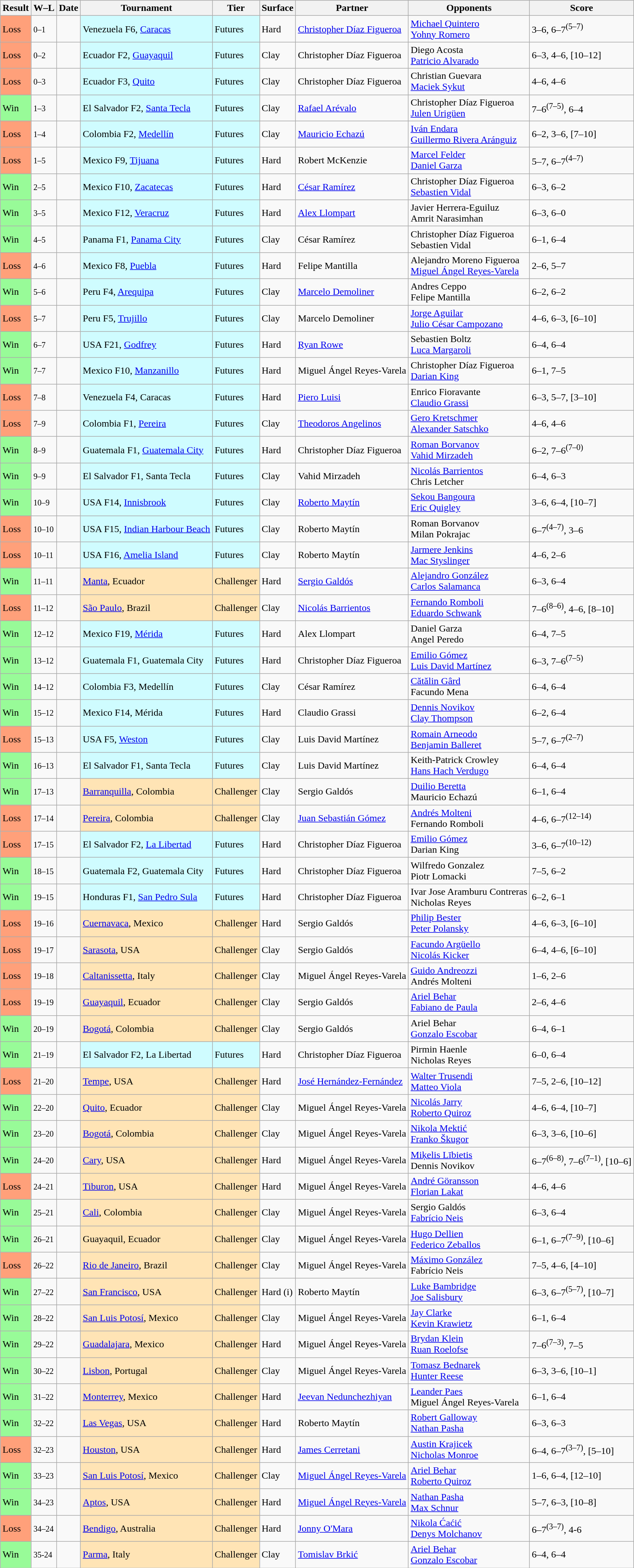<table class="sortable wikitable">
<tr>
<th>Result</th>
<th class="unsortable">W–L</th>
<th>Date</th>
<th>Tournament</th>
<th>Tier</th>
<th>Surface</th>
<th>Partner</th>
<th>Opponents</th>
<th class="unsortable">Score</th>
</tr>
<tr>
<td bgcolor=FFA07A>Loss</td>
<td><small>0–1</small></td>
<td></td>
<td style="background:#cffcff;">Venezuela F6, <a href='#'>Caracas</a></td>
<td style="background:#cffcff;">Futures</td>
<td>Hard</td>
<td> <a href='#'>Christopher Díaz Figueroa</a></td>
<td> <a href='#'>Michael Quintero</a><br> <a href='#'>Yohny Romero</a></td>
<td>3–6, 6–7<sup>(5–7)</sup></td>
</tr>
<tr>
<td bgcolor=FFA07A>Loss</td>
<td><small>0–2</small></td>
<td></td>
<td style="background:#cffcff;">Ecuador F2, <a href='#'>Guayaquil</a></td>
<td style="background:#cffcff;">Futures</td>
<td>Clay</td>
<td> Christopher Díaz Figueroa</td>
<td> Diego Acosta<br> <a href='#'>Patricio Alvarado</a></td>
<td>6–3, 4–6, [10–12]</td>
</tr>
<tr>
<td bgcolor=FFA07A>Loss</td>
<td><small>0–3</small></td>
<td></td>
<td style="background:#cffcff;">Ecuador F3, <a href='#'>Quito</a></td>
<td style="background:#cffcff;">Futures</td>
<td>Clay</td>
<td> Christopher Díaz Figueroa</td>
<td> Christian Guevara<br> <a href='#'>Maciek Sykut</a></td>
<td>4–6, 4–6</td>
</tr>
<tr>
<td bgcolor=98FB98>Win</td>
<td><small>1–3</small></td>
<td></td>
<td style="background:#cffcff;">El Salvador F2, <a href='#'>Santa Tecla</a></td>
<td style="background:#cffcff;">Futures</td>
<td>Clay</td>
<td> <a href='#'>Rafael Arévalo</a></td>
<td> Christopher Díaz Figueroa<br> <a href='#'>Julen Urigüen</a></td>
<td>7–6<sup>(7–5)</sup>, 6–4</td>
</tr>
<tr>
<td bgcolor=FFA07A>Loss</td>
<td><small>1–4</small></td>
<td></td>
<td style="background:#cffcff;">Colombia F2, <a href='#'>Medellín</a></td>
<td style="background:#cffcff;">Futures</td>
<td>Clay</td>
<td> <a href='#'>Mauricio Echazú</a></td>
<td> <a href='#'>Iván Endara</a><br> <a href='#'>Guillermo Rivera Aránguiz</a></td>
<td>6–2, 3–6, [7–10]</td>
</tr>
<tr>
<td bgcolor=FFA07A>Loss</td>
<td><small>1–5</small></td>
<td></td>
<td style="background:#cffcff;">Mexico F9, <a href='#'>Tijuana</a></td>
<td style="background:#cffcff;">Futures</td>
<td>Hard</td>
<td> Robert McKenzie</td>
<td> <a href='#'>Marcel Felder</a><br> <a href='#'>Daniel Garza</a></td>
<td>5–7, 6–7<sup>(4–7)</sup></td>
</tr>
<tr>
<td bgcolor=98FB98>Win</td>
<td><small>2–5</small></td>
<td></td>
<td style="background:#cffcff;">Mexico F10, <a href='#'>Zacatecas</a></td>
<td style="background:#cffcff;">Futures</td>
<td>Hard</td>
<td> <a href='#'>César Ramírez</a></td>
<td> Christopher Díaz Figueroa<br> <a href='#'>Sebastien Vidal</a></td>
<td>6–3, 6–2</td>
</tr>
<tr>
<td bgcolor=98FB98>Win</td>
<td><small>3–5</small></td>
<td></td>
<td style="background:#cffcff;">Mexico F12, <a href='#'>Veracruz</a></td>
<td style="background:#cffcff;">Futures</td>
<td>Hard</td>
<td> <a href='#'>Alex Llompart</a></td>
<td> Javier Herrera-Eguiluz<br> Amrit Narasimhan</td>
<td>6–3, 6–0</td>
</tr>
<tr>
<td bgcolor=98FB98>Win</td>
<td><small>4–5</small></td>
<td></td>
<td style="background:#cffcff;">Panama F1, <a href='#'>Panama City</a></td>
<td style="background:#cffcff;">Futures</td>
<td>Clay</td>
<td> César Ramírez</td>
<td> Christopher Díaz Figueroa<br> Sebastien Vidal</td>
<td>6–1, 6–4</td>
</tr>
<tr>
<td bgcolor=FFA07A>Loss</td>
<td><small>4–6</small></td>
<td></td>
<td style="background:#cffcff;">Mexico F8, <a href='#'>Puebla</a></td>
<td style="background:#cffcff;">Futures</td>
<td>Hard</td>
<td> Felipe Mantilla</td>
<td> Alejandro Moreno Figueroa<br> <a href='#'>Miguel Ángel Reyes-Varela</a></td>
<td>2–6, 5–7</td>
</tr>
<tr>
<td bgcolor=98FB98>Win</td>
<td><small>5–6</small></td>
<td></td>
<td style="background:#cffcff;">Peru F4, <a href='#'>Arequipa</a></td>
<td style="background:#cffcff;">Futures</td>
<td>Clay</td>
<td> <a href='#'>Marcelo Demoliner</a></td>
<td> Andres Ceppo<br> Felipe Mantilla</td>
<td>6–2, 6–2</td>
</tr>
<tr>
<td bgcolor=FFA07A>Loss</td>
<td><small>5–7</small></td>
<td></td>
<td style="background:#cffcff;">Peru F5, <a href='#'>Trujillo</a></td>
<td style="background:#cffcff;">Futures</td>
<td>Clay</td>
<td> Marcelo Demoliner</td>
<td> <a href='#'>Jorge Aguilar</a><br> <a href='#'>Julio César Campozano</a></td>
<td>4–6, 6–3, [6–10]</td>
</tr>
<tr>
<td bgcolor=98FB98>Win</td>
<td><small>6–7</small></td>
<td></td>
<td style="background:#cffcff;">USA F21, <a href='#'>Godfrey</a></td>
<td style="background:#cffcff;">Futures</td>
<td>Hard</td>
<td> <a href='#'>Ryan Rowe</a></td>
<td> Sebastien Boltz<br> <a href='#'>Luca Margaroli</a></td>
<td>6–4, 6–4</td>
</tr>
<tr>
<td bgcolor=98FB98>Win</td>
<td><small>7–7</small></td>
<td></td>
<td style="background:#cffcff;">Mexico F10, <a href='#'>Manzanillo</a></td>
<td style="background:#cffcff;">Futures</td>
<td>Hard</td>
<td> Miguel Ángel Reyes-Varela</td>
<td> Christopher Díaz Figueroa<br> <a href='#'>Darian King</a></td>
<td>6–1, 7–5</td>
</tr>
<tr>
<td bgcolor=FFA07A>Loss</td>
<td><small>7–8</small></td>
<td></td>
<td style="background:#cffcff;">Venezuela F4, Caracas</td>
<td style="background:#cffcff;">Futures</td>
<td>Hard</td>
<td> <a href='#'>Piero Luisi</a></td>
<td> Enrico Fioravante<br> <a href='#'>Claudio Grassi</a></td>
<td>6–3, 5–7, [3–10]</td>
</tr>
<tr>
<td bgcolor=FFA07A>Loss</td>
<td><small>7–9</small></td>
<td></td>
<td style="background:#cffcff;">Colombia F1, <a href='#'>Pereira</a></td>
<td style="background:#cffcff;">Futures</td>
<td>Clay</td>
<td> <a href='#'>Theodoros Angelinos</a></td>
<td> <a href='#'>Gero Kretschmer</a><br> <a href='#'>Alexander Satschko</a></td>
<td>4–6, 4–6</td>
</tr>
<tr>
<td bgcolor=98FB98>Win</td>
<td><small>8–9</small></td>
<td></td>
<td style="background:#cffcff;">Guatemala F1, <a href='#'>Guatemala City</a></td>
<td style="background:#cffcff;">Futures</td>
<td>Hard</td>
<td> Christopher Díaz Figueroa</td>
<td> <a href='#'>Roman Borvanov</a><br> <a href='#'>Vahid Mirzadeh</a></td>
<td>6–2, 7–6<sup>(7–0)</sup></td>
</tr>
<tr>
<td bgcolor=98FB98>Win</td>
<td><small>9–9</small></td>
<td></td>
<td style="background:#cffcff;">El Salvador F1, Santa Tecla</td>
<td style="background:#cffcff;">Futures</td>
<td>Clay</td>
<td> Vahid Mirzadeh</td>
<td> <a href='#'>Nicolás Barrientos</a><br> Chris Letcher</td>
<td>6–4, 6–3</td>
</tr>
<tr>
<td bgcolor=98FB98>Win</td>
<td><small>10–9</small></td>
<td></td>
<td style="background:#cffcff;">USA F14, <a href='#'>Innisbrook</a></td>
<td style="background:#cffcff;">Futures</td>
<td>Clay</td>
<td> <a href='#'>Roberto Maytín</a></td>
<td> <a href='#'>Sekou Bangoura</a><br> <a href='#'>Eric Quigley</a></td>
<td>3–6, 6–4, [10–7]</td>
</tr>
<tr>
<td bgcolor=FFA07A>Loss</td>
<td><small>10–10</small></td>
<td></td>
<td style="background:#cffcff;">USA F15, <a href='#'>Indian Harbour Beach</a></td>
<td style="background:#cffcff;">Futures</td>
<td>Clay</td>
<td> Roberto Maytín</td>
<td> Roman Borvanov<br> Milan Pokrajac</td>
<td>6–7<sup>(4–7)</sup>, 3–6</td>
</tr>
<tr>
<td bgcolor=FFA07A>Loss</td>
<td><small>10–11</small></td>
<td></td>
<td style="background:#cffcff;">USA F16, <a href='#'>Amelia Island</a></td>
<td style="background:#cffcff;">Futures</td>
<td>Clay</td>
<td> Roberto Maytín</td>
<td> <a href='#'>Jarmere Jenkins</a><br> <a href='#'>Mac Styslinger</a></td>
<td>4–6, 2–6</td>
</tr>
<tr>
<td bgcolor=98FB98>Win</td>
<td><small>11–11</small></td>
<td><a href='#'></a></td>
<td style="background:moccasin;"><a href='#'>Manta</a>, Ecuador</td>
<td style="background:moccasin;">Challenger</td>
<td>Hard</td>
<td> <a href='#'>Sergio Galdós</a></td>
<td> <a href='#'>Alejandro González</a><br> <a href='#'>Carlos Salamanca</a></td>
<td>6–3, 6–4</td>
</tr>
<tr>
<td bgcolor=FFA07A>Loss</td>
<td><small>11–12</small></td>
<td><a href='#'></a></td>
<td style="background:moccasin;"><a href='#'>São Paulo</a>, Brazil</td>
<td style="background:moccasin;">Challenger</td>
<td>Clay</td>
<td> <a href='#'>Nicolás Barrientos</a></td>
<td> <a href='#'>Fernando Romboli</a><br> <a href='#'>Eduardo Schwank</a></td>
<td>7–6<sup>(8–6)</sup>, 4–6, [8–10]</td>
</tr>
<tr>
<td bgcolor=98FB98>Win</td>
<td><small>12–12</small></td>
<td></td>
<td style="background:#cffcff;">Mexico F19, <a href='#'>Mérida</a></td>
<td style="background:#cffcff;">Futures</td>
<td>Hard</td>
<td> Alex Llompart</td>
<td> Daniel Garza<br> Angel Peredo</td>
<td>6–4, 7–5</td>
</tr>
<tr>
<td bgcolor=98FB98>Win</td>
<td><small>13–12</small></td>
<td></td>
<td style="background:#cffcff;">Guatemala F1, Guatemala City</td>
<td style="background:#cffcff;">Futures</td>
<td>Hard</td>
<td> Christopher Díaz Figueroa</td>
<td> <a href='#'>Emilio Gómez</a><br> <a href='#'>Luis David Martínez</a></td>
<td>6–3, 7–6<sup>(7–5)</sup></td>
</tr>
<tr>
<td bgcolor=98FB98>Win</td>
<td><small>14–12</small></td>
<td></td>
<td style="background:#cffcff;">Colombia F3, Medellín</td>
<td style="background:#cffcff;">Futures</td>
<td>Clay</td>
<td> César Ramírez</td>
<td> <a href='#'>Cătălin Gârd</a><br> Facundo Mena</td>
<td>6–4, 6–4</td>
</tr>
<tr>
<td bgcolor=98FB98>Win</td>
<td><small>15–12</small></td>
<td></td>
<td style="background:#cffcff;">Mexico F14, Mérida</td>
<td style="background:#cffcff;">Futures</td>
<td>Hard</td>
<td> Claudio Grassi</td>
<td> <a href='#'>Dennis Novikov</a><br> <a href='#'>Clay Thompson</a></td>
<td>6–2, 6–4</td>
</tr>
<tr>
<td bgcolor=FFA07A>Loss</td>
<td><small>15–13</small></td>
<td></td>
<td style="background:#cffcff;">USA F5, <a href='#'>Weston</a></td>
<td style="background:#cffcff;">Futures</td>
<td>Clay</td>
<td> Luis David Martínez</td>
<td> <a href='#'>Romain Arneodo</a><br> <a href='#'>Benjamin Balleret</a></td>
<td>5–7, 6–7<sup>(2–7)</sup></td>
</tr>
<tr>
<td bgcolor=98FB98>Win</td>
<td><small>16–13</small></td>
<td></td>
<td style="background:#cffcff;">El Salvador F1, Santa Tecla</td>
<td style="background:#cffcff;">Futures</td>
<td>Clay</td>
<td> Luis David Martínez</td>
<td> Keith-Patrick Crowley<br> <a href='#'>Hans Hach Verdugo</a></td>
<td>6–4, 6–4</td>
</tr>
<tr>
<td bgcolor=98FB98>Win</td>
<td><small>17–13</small></td>
<td><a href='#'></a></td>
<td style="background:moccasin;"><a href='#'>Barranquilla</a>, Colombia</td>
<td style="background:moccasin;">Challenger</td>
<td>Clay</td>
<td> Sergio Galdós</td>
<td> <a href='#'>Duilio Beretta</a><br> Mauricio Echazú</td>
<td>6–1, 6–4</td>
</tr>
<tr>
<td bgcolor=FFA07A>Loss</td>
<td><small>17–14</small></td>
<td><a href='#'></a></td>
<td style="background:moccasin;"><a href='#'>Pereira</a>, Colombia</td>
<td style="background:moccasin;">Challenger</td>
<td>Clay</td>
<td> <a href='#'>Juan Sebastián Gómez</a></td>
<td> <a href='#'>Andrés Molteni</a><br> Fernando Romboli</td>
<td>4–6, 6–7<sup>(12–14)</sup></td>
</tr>
<tr>
<td bgcolor=FFA07A>Loss</td>
<td><small>17–15</small></td>
<td></td>
<td style="background:#cffcff;">El Salvador F2, <a href='#'>La Libertad</a></td>
<td style="background:#cffcff;">Futures</td>
<td>Hard</td>
<td> Christopher Díaz Figueroa</td>
<td> <a href='#'>Emilio Gómez</a><br> Darian King</td>
<td>3–6, 6–7<sup>(10–12)</sup></td>
</tr>
<tr>
<td bgcolor=98FB98>Win</td>
<td><small>18–15</small></td>
<td></td>
<td style="background:#cffcff;">Guatemala F2, Guatemala City</td>
<td style="background:#cffcff;">Futures</td>
<td>Hard</td>
<td> Christopher Díaz Figueroa</td>
<td> Wilfredo Gonzalez<br> Piotr Lomacki</td>
<td>7–5, 6–2</td>
</tr>
<tr>
<td bgcolor=98FB98>Win</td>
<td><small>19–15</small></td>
<td></td>
<td style="background:#cffcff;">Honduras F1, <a href='#'>San Pedro Sula</a></td>
<td style="background:#cffcff;">Futures</td>
<td>Hard</td>
<td> Christopher Díaz Figueroa</td>
<td> Ivar Jose Aramburu Contreras<br> Nicholas Reyes</td>
<td>6–2, 6–1</td>
</tr>
<tr>
<td bgcolor=FFA07A>Loss</td>
<td><small>19–16</small></td>
<td><a href='#'></a></td>
<td style="background:moccasin;"><a href='#'>Cuernavaca</a>, Mexico</td>
<td style="background:moccasin;">Challenger</td>
<td>Hard</td>
<td> Sergio Galdós</td>
<td> <a href='#'>Philip Bester</a><br> <a href='#'>Peter Polansky</a></td>
<td>4–6, 6–3, [6–10]</td>
</tr>
<tr>
<td bgcolor=FFA07A>Loss</td>
<td><small>19–17</small></td>
<td><a href='#'></a></td>
<td style="background:moccasin;"><a href='#'>Sarasota</a>, USA</td>
<td style="background:moccasin;">Challenger</td>
<td>Clay</td>
<td> Sergio Galdós</td>
<td> <a href='#'>Facundo Argüello</a><br> <a href='#'>Nicolás Kicker</a></td>
<td>6–4, 4–6, [6–10]</td>
</tr>
<tr>
<td bgcolor=FFA07A>Loss</td>
<td><small>19–18</small></td>
<td><a href='#'></a></td>
<td style="background:moccasin;"><a href='#'>Caltanissetta</a>, Italy</td>
<td style="background:moccasin;">Challenger</td>
<td>Clay</td>
<td> Miguel Ángel Reyes-Varela</td>
<td> <a href='#'>Guido Andreozzi</a><br> Andrés Molteni</td>
<td>1–6, 2–6</td>
</tr>
<tr>
<td bgcolor=FFA07A>Loss</td>
<td><small>19–19</small></td>
<td><a href='#'></a></td>
<td style="background:moccasin;"><a href='#'>Guayaquil</a>, Ecuador</td>
<td style="background:moccasin;">Challenger</td>
<td>Clay</td>
<td> Sergio Galdós</td>
<td> <a href='#'>Ariel Behar</a><br> <a href='#'>Fabiano de Paula</a></td>
<td>2–6, 4–6</td>
</tr>
<tr>
<td bgcolor=98FB98>Win</td>
<td><small>20–19</small></td>
<td><a href='#'></a></td>
<td style="background:moccasin;"><a href='#'>Bogotá</a>, Colombia</td>
<td style="background:moccasin;">Challenger</td>
<td>Clay</td>
<td> Sergio Galdós</td>
<td> Ariel Behar<br> <a href='#'>Gonzalo Escobar</a></td>
<td>6–4, 6–1</td>
</tr>
<tr>
<td bgcolor=98FB98>Win</td>
<td><small>21–19</small></td>
<td></td>
<td style="background:#cffcff;">El Salvador F2, La Libertad</td>
<td style="background:#cffcff;">Futures</td>
<td>Hard</td>
<td> Christopher Díaz Figueroa</td>
<td> Pirmin Haenle<br> Nicholas Reyes</td>
<td>6–0, 6–4</td>
</tr>
<tr>
<td bgcolor=FFA07A>Loss</td>
<td><small>21–20</small></td>
<td><a href='#'></a></td>
<td style="background:moccasin;"><a href='#'>Tempe</a>, USA</td>
<td style="background:moccasin;">Challenger</td>
<td>Hard</td>
<td> <a href='#'>José Hernández-Fernández</a></td>
<td> <a href='#'>Walter Trusendi</a><br> <a href='#'>Matteo Viola</a></td>
<td>7–5, 2–6, [10–12]</td>
</tr>
<tr>
<td bgcolor=98FB98>Win</td>
<td><small>22–20</small></td>
<td><a href='#'></a></td>
<td style="background:moccasin;"><a href='#'>Quito</a>, Ecuador</td>
<td style="background:moccasin;">Challenger</td>
<td>Clay</td>
<td> Miguel Ángel Reyes-Varela</td>
<td> <a href='#'>Nicolás Jarry</a><br> <a href='#'>Roberto Quiroz</a></td>
<td>4–6, 6–4, [10–7]</td>
</tr>
<tr>
<td bgcolor=98FB98>Win</td>
<td><small>23–20</small></td>
<td><a href='#'></a></td>
<td style="background:moccasin;"><a href='#'>Bogotá</a>, Colombia</td>
<td style="background:moccasin;">Challenger</td>
<td>Clay</td>
<td> Miguel Ángel Reyes-Varela</td>
<td> <a href='#'>Nikola Mektić</a><br> <a href='#'>Franko Škugor</a></td>
<td>6–3, 3–6, [10–6]</td>
</tr>
<tr>
<td bgcolor=98FB98>Win</td>
<td><small>24–20</small></td>
<td><a href='#'></a></td>
<td style="background:moccasin;"><a href='#'>Cary</a>, USA</td>
<td style="background:moccasin;">Challenger</td>
<td>Hard</td>
<td> Miguel Ángel Reyes-Varela</td>
<td> <a href='#'>Miķelis Lībietis</a><br> Dennis Novikov</td>
<td>6–7<sup>(6–8)</sup>, 7–6<sup>(7–1)</sup>, [10–6]</td>
</tr>
<tr>
<td bgcolor=FFA07A>Loss</td>
<td><small>24–21</small></td>
<td><a href='#'></a></td>
<td style="background:moccasin;"><a href='#'>Tiburon</a>, USA</td>
<td style="background:moccasin;">Challenger</td>
<td>Hard</td>
<td> Miguel Ángel Reyes-Varela</td>
<td> <a href='#'>André Göransson</a><br> <a href='#'>Florian Lakat</a></td>
<td>4–6, 4–6</td>
</tr>
<tr>
<td bgcolor=98FB98>Win</td>
<td><small>25–21</small></td>
<td><a href='#'></a></td>
<td style="background:moccasin;"><a href='#'>Cali</a>, Colombia</td>
<td style="background:moccasin;">Challenger</td>
<td>Clay</td>
<td> Miguel Ángel Reyes-Varela</td>
<td> Sergio Galdós<br> <a href='#'>Fabrício Neis</a></td>
<td>6–3, 6–4</td>
</tr>
<tr>
<td bgcolor=98FB98>Win</td>
<td><small>26–21</small></td>
<td><a href='#'></a></td>
<td style="background:moccasin;">Guayaquil, Ecuador</td>
<td style="background:moccasin;">Challenger</td>
<td>Clay</td>
<td> Miguel Ángel Reyes-Varela</td>
<td> <a href='#'>Hugo Dellien</a><br> <a href='#'>Federico Zeballos</a></td>
<td>6–1, 6–7<sup>(7–9)</sup>, [10–6]</td>
</tr>
<tr>
<td bgcolor=FFA07A>Loss</td>
<td><small>26–22</small></td>
<td><a href='#'></a></td>
<td style="background:moccasin;"><a href='#'>Rio de Janeiro</a>, Brazil</td>
<td style="background:moccasin;">Challenger</td>
<td>Clay</td>
<td> Miguel Ángel Reyes-Varela</td>
<td> <a href='#'>Máximo González</a><br> Fabrício Neis</td>
<td>7–5, 4–6, [4–10]</td>
</tr>
<tr>
<td bgcolor=98FB98>Win</td>
<td><small>27–22</small></td>
<td><a href='#'></a></td>
<td style="background:moccasin;"><a href='#'>San Francisco</a>, USA</td>
<td style="background:moccasin;">Challenger</td>
<td>Hard (i)</td>
<td> Roberto Maytín</td>
<td> <a href='#'>Luke Bambridge</a><br> <a href='#'>Joe Salisbury</a></td>
<td>6–3, 6–7<sup>(5–7)</sup>, [10–7]</td>
</tr>
<tr>
<td bgcolor=98FB98>Win</td>
<td><small>28–22</small></td>
<td><a href='#'></a></td>
<td style="background:moccasin;"><a href='#'>San Luis Potosí</a>, Mexico</td>
<td style="background:moccasin;">Challenger</td>
<td>Clay</td>
<td> Miguel Ángel Reyes-Varela</td>
<td> <a href='#'>Jay Clarke</a><br> <a href='#'>Kevin Krawietz</a></td>
<td>6–1, 6–4</td>
</tr>
<tr>
<td bgcolor=98FB98>Win</td>
<td><small>29–22</small></td>
<td><a href='#'></a></td>
<td style="background:moccasin;"><a href='#'>Guadalajara</a>, Mexico</td>
<td style="background:moccasin;">Challenger</td>
<td>Hard</td>
<td> Miguel Ángel Reyes-Varela</td>
<td> <a href='#'>Brydan Klein</a><br> <a href='#'>Ruan Roelofse</a></td>
<td>7–6<sup>(7–3)</sup>, 7–5</td>
</tr>
<tr>
<td bgcolor=98FB98>Win</td>
<td><small>30–22</small></td>
<td><a href='#'></a></td>
<td style="background:moccasin;"><a href='#'>Lisbon</a>, Portugal</td>
<td style="background:moccasin;">Challenger</td>
<td>Clay</td>
<td> Miguel Ángel Reyes-Varela</td>
<td> <a href='#'>Tomasz Bednarek</a><br> <a href='#'>Hunter Reese</a></td>
<td>6–3, 3–6, [10–1]</td>
</tr>
<tr>
<td bgcolor=98FB98>Win</td>
<td><small>31–22</small></td>
<td><a href='#'></a></td>
<td style="background:moccasin;"><a href='#'>Monterrey</a>, Mexico</td>
<td style="background:moccasin;">Challenger</td>
<td>Hard</td>
<td> <a href='#'>Jeevan Nedunchezhiyan</a></td>
<td> <a href='#'>Leander Paes</a><br> Miguel Ángel Reyes-Varela</td>
<td>6–1, 6–4</td>
</tr>
<tr>
<td bgcolor=98FB98>Win</td>
<td><small>32–22</small></td>
<td><a href='#'></a></td>
<td style="background:moccasin;"><a href='#'>Las Vegas</a>, USA</td>
<td style="background:moccasin;">Challenger</td>
<td>Hard</td>
<td> Roberto Maytín</td>
<td> <a href='#'>Robert Galloway</a><br> <a href='#'>Nathan Pasha</a></td>
<td>6–3, 6–3</td>
</tr>
<tr>
<td bgcolor=FFA07A>Loss</td>
<td><small>32–23</small></td>
<td><a href='#'></a></td>
<td style="background:moccasin;"><a href='#'>Houston</a>, USA</td>
<td style="background:moccasin;">Challenger</td>
<td>Hard</td>
<td> <a href='#'>James Cerretani</a></td>
<td> <a href='#'>Austin Krajicek</a><br> <a href='#'>Nicholas Monroe</a></td>
<td>6–4, 6–7<sup>(3–7)</sup>, [5–10]</td>
</tr>
<tr>
<td bgcolor=98FB98>Win</td>
<td><small>33–23</small></td>
<td><a href='#'></a></td>
<td style="background:moccasin;"><a href='#'>San Luis Potosí</a>, Mexico</td>
<td style="background:moccasin;">Challenger</td>
<td>Clay</td>
<td> <a href='#'>Miguel Ángel Reyes-Varela</a></td>
<td> <a href='#'>Ariel Behar</a><br> <a href='#'>Roberto Quiroz</a></td>
<td>1–6, 6–4, [12–10]</td>
</tr>
<tr>
<td bgcolor=98FB98>Win</td>
<td><small>34–23</small></td>
<td><a href='#'></a></td>
<td style="background:moccasin;"><a href='#'>Aptos</a>, USA</td>
<td style="background:moccasin;">Challenger</td>
<td>Hard</td>
<td> <a href='#'>Miguel Ángel Reyes-Varela</a></td>
<td> <a href='#'>Nathan Pasha</a><br> <a href='#'>Max Schnur</a></td>
<td>5–7, 6–3, [10–8]</td>
</tr>
<tr>
<td bgcolor=FFA07A>Loss</td>
<td><small>34–24</small></td>
<td><a href='#'></a></td>
<td style="background:moccasin;"><a href='#'>Bendigo</a>, Australia</td>
<td style="background:moccasin;">Challenger</td>
<td>Hard</td>
<td> <a href='#'>Jonny O'Mara</a></td>
<td> <a href='#'>Nikola Ćaćić</a><br> <a href='#'>Denys Molchanov</a></td>
<td>6–7<sup>(3–7)</sup>, 4-6</td>
</tr>
<tr>
<td bgcolor=98FB98>Win</td>
<td><small>35-24</small></td>
<td><a href='#'></a></td>
<td style="background:moccasin;"><a href='#'>Parma</a>, Italy</td>
<td style="background:moccasin;">Challenger</td>
<td>Clay</td>
<td> <a href='#'>Tomislav Brkić</a></td>
<td> <a href='#'>Ariel Behar</a><br> <a href='#'>Gonzalo Escobar</a></td>
<td>6–4, 6–4</td>
</tr>
</table>
